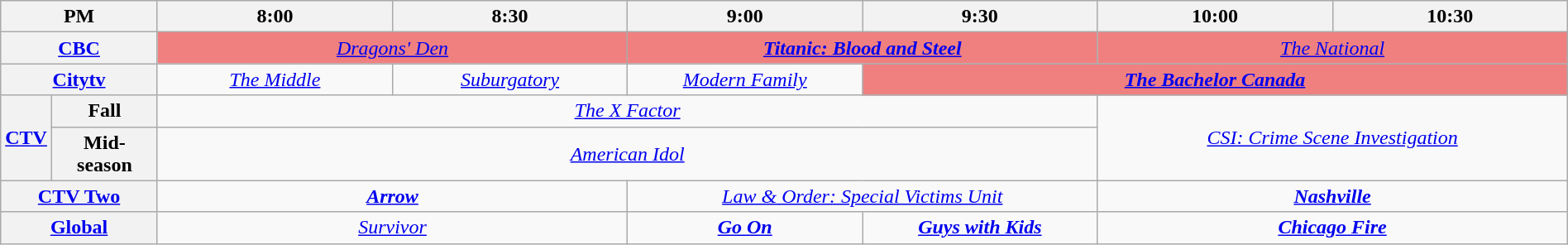<table class="wikitable" style="width:100%;margin-right:0;text-align:center">
<tr>
<th colspan="2" style="width:10%;">PM</th>
<th style="width:15%;">8:00</th>
<th style="width:15%;">8:30</th>
<th style="width:15%;">9:00</th>
<th style="width:15%;">9:30</th>
<th style="width:15%;">10:00</th>
<th style="width:15%;">10:30</th>
</tr>
<tr>
<th colspan="2"><a href='#'>CBC</a></th>
<td colspan="2" style="background:#f08080;"><em><a href='#'>Dragons' Den</a></em></td>
<td colspan="2" style="background:#f08080;"><strong><em><a href='#'>Titanic: Blood and Steel</a></em></strong></td>
<td colspan="2" style="background:#f08080;"><em><a href='#'>The National</a></em></td>
</tr>
<tr>
<th colspan="2"><a href='#'>Citytv</a></th>
<td><em><a href='#'>The Middle</a></em></td>
<td><em><a href='#'>Suburgatory</a></em></td>
<td><em><a href='#'>Modern Family</a></em></td>
<td colspan="3" bgcolor="#f08080"><strong><em><a href='#'>The Bachelor Canada</a></em></strong></td>
</tr>
<tr>
<th rowspan="2"><a href='#'>CTV</a></th>
<th>Fall</th>
<td colspan="4"><em><a href='#'>The X Factor</a></em></td>
<td colspan="2" rowspan="2"><em><a href='#'>CSI: Crime Scene Investigation</a></em></td>
</tr>
<tr>
<th>Mid-season</th>
<td colspan="4"><em><a href='#'>American Idol</a></em></td>
</tr>
<tr>
<th colspan="2"><a href='#'>CTV Two</a></th>
<td colspan="2"><strong><em><a href='#'>Arrow</a></em></strong></td>
<td colspan="2"><em><a href='#'>Law & Order: Special Victims Unit</a></em></td>
<td colspan="2"><strong><em><a href='#'>Nashville</a></em></strong></td>
</tr>
<tr>
<th colspan="2"><a href='#'>Global</a></th>
<td colspan="2"><em><a href='#'>Survivor</a></em></td>
<td><strong><em><a href='#'>Go On</a></em></strong></td>
<td><strong><em><a href='#'>Guys with Kids</a></em></strong></td>
<td colspan="2"><strong><em><a href='#'>Chicago Fire</a></em></strong></td>
</tr>
</table>
